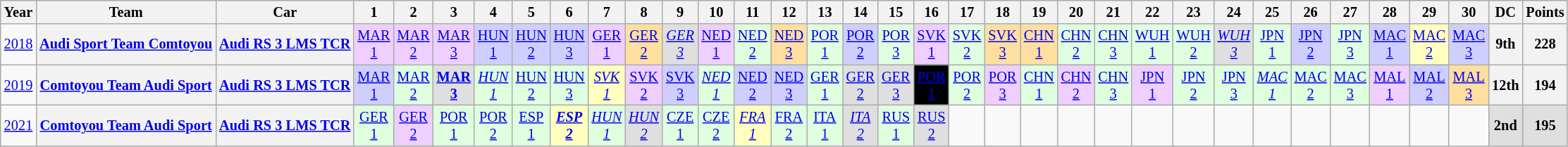<table class="wikitable" style="text-align:center; font-size:85%">
<tr>
<th>Year</th>
<th>Team</th>
<th>Car</th>
<th>1</th>
<th>2</th>
<th>3</th>
<th>4</th>
<th>5</th>
<th>6</th>
<th>7</th>
<th>8</th>
<th>9</th>
<th>10</th>
<th>11</th>
<th>12</th>
<th>13</th>
<th>14</th>
<th>15</th>
<th>16</th>
<th>17</th>
<th>18</th>
<th>19</th>
<th>20</th>
<th>21</th>
<th>22</th>
<th>23</th>
<th>24</th>
<th>25</th>
<th>26</th>
<th>27</th>
<th>28</th>
<th>29</th>
<th>30</th>
<th>DC</th>
<th>Points</th>
</tr>
<tr>
<td><a href='#'>2018</a></td>
<th nowrap><a href='#'>Audi Sport Team Comtoyou</a></th>
<th nowrap><a href='#'>Audi RS 3 LMS TCR</a></th>
<td style="background:#EFCFFF;"><a href='#'>MAR<br>1</a><br></td>
<td style="background:#EFCFFF;"><a href='#'>MAR<br>2</a><br></td>
<td style="background:#EFCFFF;"><a href='#'>MAR<br>3</a><br></td>
<td style="background:#CFCFFF;"><a href='#'>HUN<br>1</a><br></td>
<td style="background:#CFCFFF;"><a href='#'>HUN<br>2</a><br></td>
<td style="background:#CFCFFF;"><a href='#'>HUN<br>3</a><br></td>
<td style="background:#EFCFFF;"><a href='#'>GER<br>1</a><br></td>
<td style="background:#FFDF9F;"><a href='#'>GER<br>2</a><br></td>
<td style="background:#DFDFDF;"><em><a href='#'>GER<br>3</a></em><br></td>
<td style="background:#EFCFFF;"><a href='#'>NED<br>1</a><br></td>
<td style="background:#DFFFDF;"><a href='#'>NED<br>2</a><br></td>
<td style="background:#FFDF9F;"><a href='#'>NED<br>3</a><br></td>
<td style="background:#DFFFDF;"><a href='#'>POR<br>1</a><br></td>
<td style="background:#CFCFFF;"><a href='#'>POR<br>2</a><br></td>
<td style="background:#DFFFDF;"><a href='#'>POR<br>3</a><br></td>
<td style="background:#EFCFFF;"><a href='#'>SVK<br>1</a><br></td>
<td style="background:#DFFFDF;"><a href='#'>SVK<br>2</a><br></td>
<td style="background:#FFDF9F;"><a href='#'>SVK<br>3</a><br></td>
<td style="background:#FFDF9F;"><a href='#'>CHN<br>1</a><br></td>
<td style="background:#DFFFDF;"><a href='#'>CHN<br>2</a><br></td>
<td style="background:#DFFFDF;"><a href='#'>CHN<br>3</a><br></td>
<td style="background:#DFFFDF;"><a href='#'>WUH<br>1</a><br></td>
<td style="background:#DFFFDF;"><a href='#'>WUH<br>2</a><br></td>
<td style="background:#DFDFDF;"><em><a href='#'>WUH<br>3</a></em><br></td>
<td style="background:#DFFFDF;"><a href='#'>JPN<br>1</a><br></td>
<td style="background:#CFCFFF;"><a href='#'>JPN<br>2</a><br></td>
<td style="background:#DFFFDF;"><a href='#'>JPN<br>3</a><br></td>
<td style="background:#CFCFFF;"><a href='#'>MAC<br>1</a><br></td>
<td style="background:#FFFFBF;"><a href='#'>MAC<br>2</a><br></td>
<td style="background:#CFCFFF;"><a href='#'>MAC<br>3</a><br></td>
<th>9th</th>
<th>228</th>
</tr>
<tr>
<td><a href='#'>2019</a></td>
<th nowrap><a href='#'>Comtoyou Team Audi Sport</a></th>
<th nowrap><a href='#'>Audi RS 3 LMS TCR</a></th>
<td style="background:#CFCFFF;"><a href='#'>MAR<br>1</a><br></td>
<td style="background:#DFFFDF;"><a href='#'>MAR<br>2</a><br></td>
<td style="background:#DFDFDF;"><strong><a href='#'>MAR<br>3</a></strong><br></td>
<td style="background:#DFFFDF;"><em><a href='#'>HUN<br>1</a></em><br></td>
<td style="background:#DFFFDF;"><a href='#'>HUN<br>2</a><br></td>
<td style="background:#DFFFDF;"><a href='#'>HUN<br>3</a><br></td>
<td style="background:#FFFFBF;"><em><a href='#'>SVK<br>1</a></em><br></td>
<td style="background:#EFCFFF;"><a href='#'>SVK<br>2</a><br></td>
<td style="background:#CFCFFF;"><a href='#'>SVK<br>3</a><br></td>
<td style="background:#DFFFDF;"><em><a href='#'>NED<br>1</a></em><br></td>
<td style="background:#CFCFFF;"><a href='#'>NED<br>2</a><br></td>
<td style="background:#CFCFFF;"><a href='#'>NED<br>3</a><br></td>
<td style="background:#DFFFDF;"><a href='#'>GER<br>1</a><br></td>
<td style="background:#DFDFDF;"><a href='#'>GER<br>2</a><br></td>
<td style="background:#DFDFDF;"><a href='#'>GER<br>3</a><br></td>
<td style="background:black; color:white"><a href='#'><span>POR<br>1</span></a><br></td>
<td style="background:#DFFFDF;"><a href='#'>POR<br>2</a><br></td>
<td style="background:#EFCFFF;"><a href='#'>POR<br>3</a><br></td>
<td style="background:#DFFFDF;"><a href='#'>CHN<br>1</a><br></td>
<td style="background:#EFCFFF;"><a href='#'>CHN<br>2</a><br></td>
<td style="background:#DFFFDF;"><a href='#'>CHN<br>3</a><br></td>
<td style="background:#EFCFFF;"><a href='#'>JPN<br>1</a><br></td>
<td style="background:#DFFFDF;"><a href='#'>JPN<br>2</a><br></td>
<td style="background:#DFFFDF;"><a href='#'>JPN<br>3</a><br></td>
<td style="background:#DFFFDF;"><em><a href='#'>MAC<br>1</a></em><br></td>
<td style="background:#DFFFDF;"><a href='#'>MAC<br>2</a><br></td>
<td style="background:#DFFFDF;"><a href='#'>MAC<br>3</a><br></td>
<td style="background:#EFCFFF;"><a href='#'>MAL<br>1</a><br></td>
<td style="background:#CFCFFF;"><a href='#'>MAL<br>2</a><br></td>
<td style="background:#FFDF9F;"><a href='#'>MAL<br>3</a><br></td>
<th>12th</th>
<th>194</th>
</tr>
<tr>
<td><a href='#'>2021</a></td>
<th nowrap><a href='#'>Comtoyou Team Audi Sport</a></th>
<th nowrap><a href='#'>Audi RS 3 LMS TCR</a></th>
<td style="background:#DFFFDF;"><a href='#'>GER<br>1</a><br></td>
<td style="background:#EFCFFF;"><a href='#'>GER<br>2</a><br></td>
<td style="background:#DFFFDF;"><a href='#'>POR<br>1</a><br></td>
<td style="background:#DFFFDF;"><a href='#'>POR<br>2</a><br></td>
<td style="background:#DFFFDF;"><a href='#'>ESP<br>1</a><br></td>
<td style="background:#FFFFBF;"><strong><em><a href='#'>ESP<br>2</a></em></strong><br></td>
<td style="background:#DFFFDF;"><em><a href='#'>HUN<br>1</a></em><br></td>
<td style="background:#DFDFDF;"><em><a href='#'>HUN<br>2</a></em><br></td>
<td style="background:#DFFFDF;"><a href='#'>CZE<br>1</a><br></td>
<td style="background:#DFFFDF;"><a href='#'>CZE<br>2</a><br></td>
<td style="background:#FFFFBF;"><em><a href='#'>FRA<br>1</a></em><br></td>
<td style="background:#DFFFDF;"><a href='#'>FRA<br>2</a><br></td>
<td style="background:#DFFFDF;"><a href='#'>ITA<br>1</a><br></td>
<td style="background:#DFDFDF;"><em><a href='#'>ITA<br>2</a></em><br></td>
<td style="background:#DFFFDF;"><a href='#'>RUS<br>1</a><br></td>
<td style="background:#DFDFDF;"><a href='#'>RUS<br>2</a><br></td>
<td></td>
<td></td>
<td></td>
<td></td>
<td></td>
<td></td>
<td></td>
<td></td>
<td></td>
<td></td>
<td></td>
<td></td>
<td></td>
<td></td>
<th style="background:#DFDFDF;">2nd</th>
<th style="background:#DFDFDF;">195</th>
</tr>
</table>
